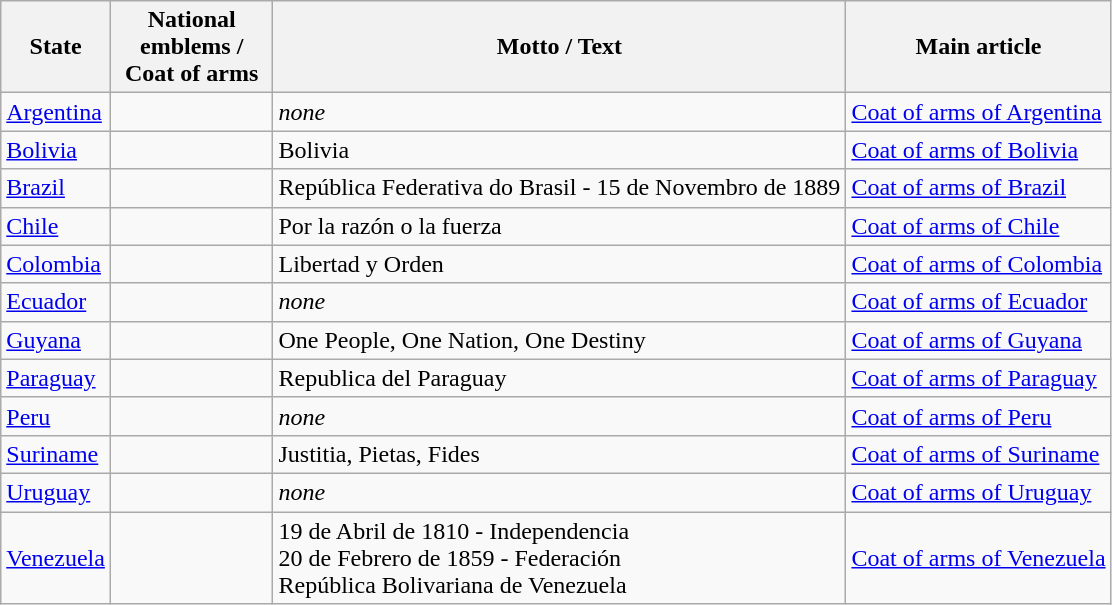<table class="wikitable">
<tr>
<th>State</th>
<th width=101px>National emblems / Coat of arms</th>
<th>Motto / Text</th>
<th>Main article</th>
</tr>
<tr style="text-align:left; vertical-align:middle;">
<td><a href='#'>Argentina</a></td>
<td></td>
<td><em>none</em></td>
<td><a href='#'>Coat of arms of Argentina</a></td>
</tr>
<tr style="text-align:left; vertical-align:middle;">
<td><a href='#'>Bolivia</a></td>
<td></td>
<td>Bolivia</td>
<td><a href='#'>Coat of arms of Bolivia</a></td>
</tr>
<tr style="text-align:left; vertical-align:middle;">
<td><a href='#'>Brazil</a></td>
<td></td>
<td>República Federativa do Brasil - 15 de Novembro de 1889<br></td>
<td><a href='#'>Coat of arms of Brazil</a></td>
</tr>
<tr style="text-align:left; vertical-align:middle;">
<td><a href='#'>Chile</a></td>
<td></td>
<td>Por la razón o la fuerza<br></td>
<td><a href='#'>Coat of arms of Chile</a></td>
</tr>
<tr style="text-align:left; vertical-align:middle;">
<td><a href='#'>Colombia</a></td>
<td></td>
<td>Libertad y Orden<br></td>
<td><a href='#'>Coat of arms of Colombia</a></td>
</tr>
<tr style="text-align:left; vertical-align:middle;">
<td><a href='#'>Ecuador</a></td>
<td></td>
<td><em>none</em></td>
<td><a href='#'>Coat of arms of Ecuador</a></td>
</tr>
<tr style="text-align:left; vertical-align:middle;">
<td><a href='#'>Guyana</a></td>
<td></td>
<td>One People, One Nation, One Destiny</td>
<td><a href='#'>Coat of arms of Guyana</a></td>
</tr>
<tr style="text-align:left; vertical-align:middle;">
<td><a href='#'>Paraguay</a></td>
<td></td>
<td>Republica del Paraguay<br></td>
<td><a href='#'>Coat of arms of Paraguay</a></td>
</tr>
<tr style="text-align:left; vertical-align:middle;">
<td><a href='#'>Peru</a></td>
<td></td>
<td><em>none</em></td>
<td><a href='#'>Coat of arms of Peru</a></td>
</tr>
<tr style="text-align:left; vertical-align:middle;">
<td><a href='#'>Suriname</a></td>
<td></td>
<td>Justitia, Pietas, Fides<br></td>
<td><a href='#'>Coat of arms of Suriname</a></td>
</tr>
<tr style="text-align:left; vertical-align:middle;">
<td><a href='#'>Uruguay</a></td>
<td></td>
<td><em>none</em></td>
<td><a href='#'>Coat of arms of Uruguay</a></td>
</tr>
<tr style="text-align:left; vertical-align:middle;">
<td><a href='#'>Venezuela</a></td>
<td></td>
<td>19 de Abril de 1810 - Independencia<br>20 de Febrero de 1859 - Federación<br>República Bolivariana de Venezuela<br></td>
<td><a href='#'>Coat of arms of Venezuela</a></td>
</tr>
</table>
